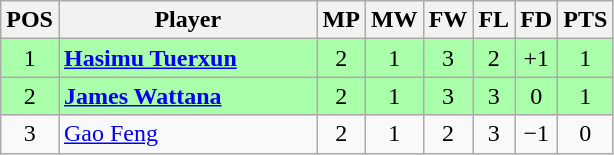<table class="wikitable" style="text-align: center;">
<tr>
<th width=20>POS</th>
<th width=165>Player</th>
<th width=20>MP</th>
<th width=20>MW</th>
<th width=20>FW</th>
<th width=20>FL</th>
<th width=20>FD</th>
<th width=20>PTS</th>
</tr>
<tr style="background:#aaffaa;">
<td>1</td>
<td style="text-align:left;"> <strong><a href='#'>Hasimu Tuerxun</a></strong></td>
<td>2</td>
<td>1</td>
<td>3</td>
<td>2</td>
<td>+1</td>
<td>1</td>
</tr>
<tr style="background:#aaffaa;">
<td>2</td>
<td style="text-align:left;"> <strong><a href='#'>James Wattana</a></strong></td>
<td>2</td>
<td>1</td>
<td>3</td>
<td>3</td>
<td>0</td>
<td>1</td>
</tr>
<tr>
<td>3</td>
<td style="text-align:left;"> <a href='#'>Gao Feng</a></td>
<td>2</td>
<td>1</td>
<td>2</td>
<td>3</td>
<td>−1</td>
<td>0</td>
</tr>
</table>
